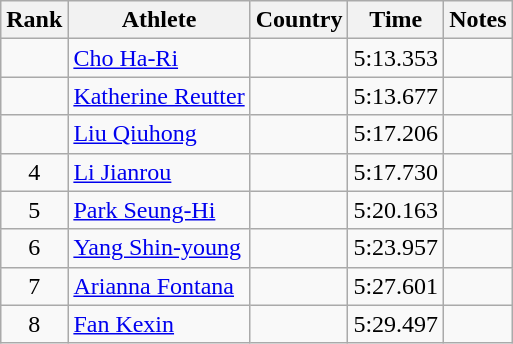<table class="wikitable sortable" style="text-align:center">
<tr>
<th>Rank</th>
<th>Athlete</th>
<th>Country</th>
<th>Time</th>
<th>Notes</th>
</tr>
<tr>
<td></td>
<td align=left><a href='#'>Cho Ha-Ri</a></td>
<td align=left></td>
<td>5:13.353</td>
<td></td>
</tr>
<tr>
<td></td>
<td align=left><a href='#'>Katherine Reutter</a></td>
<td align=left></td>
<td>5:13.677</td>
<td></td>
</tr>
<tr>
<td></td>
<td align=left><a href='#'>Liu Qiuhong</a></td>
<td align=left></td>
<td>5:17.206</td>
<td></td>
</tr>
<tr>
<td>4</td>
<td align=left><a href='#'>Li Jianrou</a></td>
<td align=left></td>
<td>5:17.730</td>
<td></td>
</tr>
<tr>
<td>5</td>
<td align=left><a href='#'>Park Seung-Hi</a></td>
<td align=left></td>
<td>5:20.163</td>
<td></td>
</tr>
<tr>
<td>6</td>
<td align=left><a href='#'>Yang Shin-young</a></td>
<td align=left></td>
<td>5:23.957</td>
<td></td>
</tr>
<tr>
<td>7</td>
<td align=left><a href='#'>Arianna Fontana</a></td>
<td align=left></td>
<td>5:27.601</td>
<td></td>
</tr>
<tr>
<td>8</td>
<td align=left><a href='#'>Fan Kexin</a></td>
<td align=left></td>
<td>5:29.497</td>
<td></td>
</tr>
</table>
